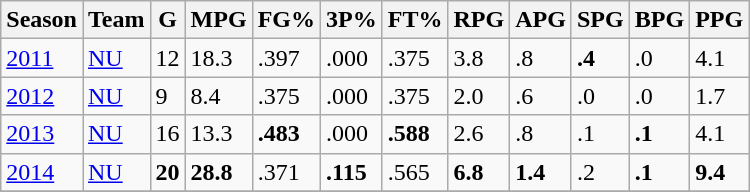<table class="wikitable sortable">
<tr>
<th>Season</th>
<th>Team</th>
<th>G</th>
<th>MPG</th>
<th>FG%</th>
<th>3P%</th>
<th>FT%</th>
<th>RPG</th>
<th>APG</th>
<th>SPG</th>
<th>BPG</th>
<th>PPG</th>
</tr>
<tr>
<td align=left><a href='#'>2011</a></td>
<td align=left><a href='#'>NU</a></td>
<td>12</td>
<td>18.3</td>
<td>.397</td>
<td>.000</td>
<td>.375</td>
<td>3.8</td>
<td>.8</td>
<td><strong>.4</strong></td>
<td>.0</td>
<td>4.1</td>
</tr>
<tr>
<td align=left><a href='#'>2012</a></td>
<td align=left><a href='#'>NU</a></td>
<td>9</td>
<td>8.4</td>
<td>.375</td>
<td>.000</td>
<td>.375</td>
<td>2.0</td>
<td>.6</td>
<td>.0</td>
<td>.0</td>
<td>1.7</td>
</tr>
<tr>
<td align=left><a href='#'>2013</a></td>
<td align=left><a href='#'>NU</a></td>
<td>16</td>
<td>13.3</td>
<td><strong>.483</strong></td>
<td>.000</td>
<td><strong>.588</strong></td>
<td>2.6</td>
<td>.8</td>
<td>.1</td>
<td><strong>.1</strong></td>
<td>4.1</td>
</tr>
<tr>
<td style="text-align:left;"><a href='#'>2014</a></td>
<td style="text-align:left;"><a href='#'>NU</a></td>
<td><strong>20</strong></td>
<td><strong>28.8</strong></td>
<td>.371</td>
<td><strong>.115</strong></td>
<td>.565</td>
<td><strong>6.8</strong></td>
<td><strong>1.4</strong></td>
<td>.2</td>
<td><strong>.1</strong></td>
<td><strong>9.4</strong></td>
</tr>
<tr>
</tr>
</table>
